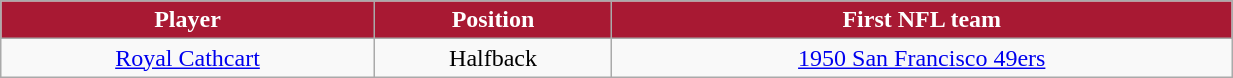<table class="wikitable" width="65%">
<tr align="center" style="background:#A81933;color:#FFFFFF;">
<td><strong>Player</strong></td>
<td><strong>Position</strong></td>
<td><strong>First NFL team</strong></td>
</tr>
<tr align="center" bgcolor="">
<td><a href='#'>Royal Cathcart</a></td>
<td>Halfback</td>
<td><a href='#'>1950 San Francisco 49ers</a></td>
</tr>
</table>
